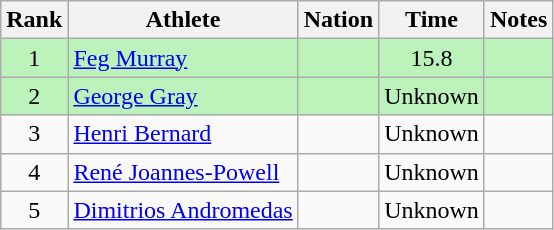<table class="wikitable sortable" style="text-align:center">
<tr>
<th>Rank</th>
<th>Athlete</th>
<th>Nation</th>
<th>Time</th>
<th>Notes</th>
</tr>
<tr bgcolor=bbf3bb>
<td>1</td>
<td align=left><a href='#'>Feg Murray</a></td>
<td align=left></td>
<td>15.8</td>
<td></td>
</tr>
<tr bgcolor=bbf3bb>
<td>2</td>
<td align=left><a href='#'>George Gray</a></td>
<td align=left></td>
<td>Unknown</td>
<td></td>
</tr>
<tr>
<td>3</td>
<td align=left><a href='#'>Henri Bernard</a></td>
<td align=left></td>
<td>Unknown</td>
<td></td>
</tr>
<tr>
<td>4</td>
<td align=left><a href='#'>René Joannes-Powell</a></td>
<td align=left></td>
<td>Unknown</td>
<td></td>
</tr>
<tr>
<td>5</td>
<td align=left><a href='#'>Dimitrios Andromedas</a></td>
<td align=left></td>
<td>Unknown</td>
<td></td>
</tr>
</table>
